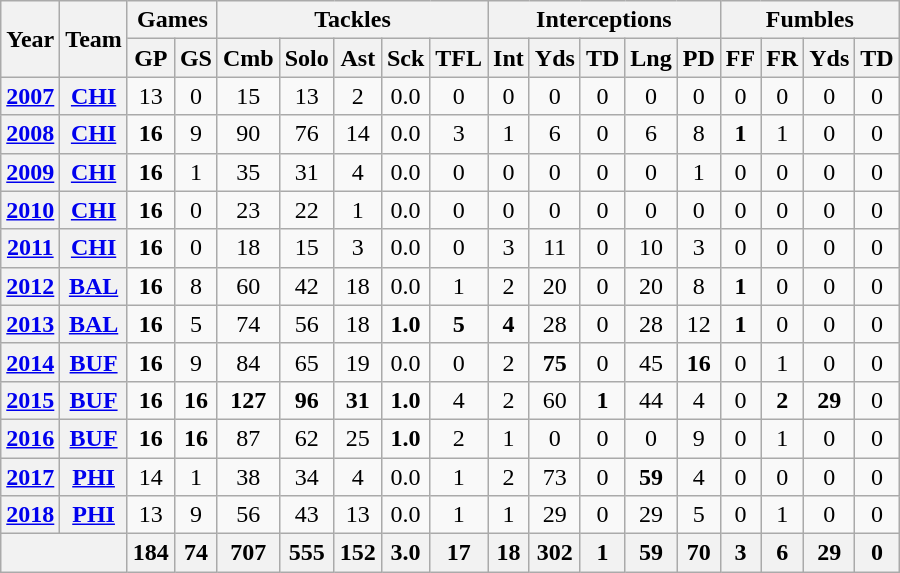<table class="wikitable" style="text-align:center">
<tr>
<th rowspan="2">Year</th>
<th rowspan="2">Team</th>
<th colspan="2">Games</th>
<th colspan="5">Tackles</th>
<th colspan="5">Interceptions</th>
<th colspan="4">Fumbles</th>
</tr>
<tr>
<th>GP</th>
<th>GS</th>
<th>Cmb</th>
<th>Solo</th>
<th>Ast</th>
<th>Sck</th>
<th>TFL</th>
<th>Int</th>
<th>Yds</th>
<th>TD</th>
<th>Lng</th>
<th>PD</th>
<th>FF</th>
<th>FR</th>
<th>Yds</th>
<th>TD</th>
</tr>
<tr>
<th><a href='#'>2007</a></th>
<th><a href='#'>CHI</a></th>
<td>13</td>
<td>0</td>
<td>15</td>
<td>13</td>
<td>2</td>
<td>0.0</td>
<td>0</td>
<td>0</td>
<td>0</td>
<td>0</td>
<td>0</td>
<td>0</td>
<td>0</td>
<td>0</td>
<td>0</td>
<td>0</td>
</tr>
<tr>
<th><a href='#'>2008</a></th>
<th><a href='#'>CHI</a></th>
<td><strong>16</strong></td>
<td>9</td>
<td>90</td>
<td>76</td>
<td>14</td>
<td>0.0</td>
<td>3</td>
<td>1</td>
<td>6</td>
<td>0</td>
<td>6</td>
<td>8</td>
<td><strong>1</strong></td>
<td>1</td>
<td>0</td>
<td>0</td>
</tr>
<tr>
<th><a href='#'>2009</a></th>
<th><a href='#'>CHI</a></th>
<td><strong>16</strong></td>
<td>1</td>
<td>35</td>
<td>31</td>
<td>4</td>
<td>0.0</td>
<td>0</td>
<td>0</td>
<td>0</td>
<td>0</td>
<td>0</td>
<td>1</td>
<td>0</td>
<td>0</td>
<td>0</td>
<td>0</td>
</tr>
<tr>
<th><a href='#'>2010</a></th>
<th><a href='#'>CHI</a></th>
<td><strong>16</strong></td>
<td>0</td>
<td>23</td>
<td>22</td>
<td>1</td>
<td>0.0</td>
<td>0</td>
<td>0</td>
<td>0</td>
<td>0</td>
<td>0</td>
<td>0</td>
<td>0</td>
<td>0</td>
<td>0</td>
<td>0</td>
</tr>
<tr>
<th><a href='#'>2011</a></th>
<th><a href='#'>CHI</a></th>
<td><strong>16</strong></td>
<td>0</td>
<td>18</td>
<td>15</td>
<td>3</td>
<td>0.0</td>
<td>0</td>
<td>3</td>
<td>11</td>
<td>0</td>
<td>10</td>
<td>3</td>
<td>0</td>
<td>0</td>
<td>0</td>
<td>0</td>
</tr>
<tr>
<th><a href='#'>2012</a></th>
<th><a href='#'>BAL</a></th>
<td><strong>16</strong></td>
<td>8</td>
<td>60</td>
<td>42</td>
<td>18</td>
<td>0.0</td>
<td>1</td>
<td>2</td>
<td>20</td>
<td>0</td>
<td>20</td>
<td>8</td>
<td><strong>1</strong></td>
<td>0</td>
<td>0</td>
<td>0</td>
</tr>
<tr>
<th><a href='#'>2013</a></th>
<th><a href='#'>BAL</a></th>
<td><strong>16</strong></td>
<td>5</td>
<td>74</td>
<td>56</td>
<td>18</td>
<td><strong>1.0</strong></td>
<td><strong>5</strong></td>
<td><strong>4</strong></td>
<td>28</td>
<td>0</td>
<td>28</td>
<td>12</td>
<td><strong>1</strong></td>
<td>0</td>
<td>0</td>
<td>0</td>
</tr>
<tr>
<th><a href='#'>2014</a></th>
<th><a href='#'>BUF</a></th>
<td><strong>16</strong></td>
<td>9</td>
<td>84</td>
<td>65</td>
<td>19</td>
<td>0.0</td>
<td>0</td>
<td>2</td>
<td><strong>75</strong></td>
<td>0</td>
<td>45</td>
<td><strong>16</strong></td>
<td>0</td>
<td>1</td>
<td>0</td>
<td>0</td>
</tr>
<tr>
<th><a href='#'>2015</a></th>
<th><a href='#'>BUF</a></th>
<td><strong>16</strong></td>
<td><strong>16</strong></td>
<td><strong>127</strong></td>
<td><strong>96</strong></td>
<td><strong>31</strong></td>
<td><strong>1.0</strong></td>
<td>4</td>
<td>2</td>
<td>60</td>
<td><strong>1</strong></td>
<td>44</td>
<td>4</td>
<td>0</td>
<td><strong>2</strong></td>
<td><strong>29</strong></td>
<td>0</td>
</tr>
<tr>
<th><a href='#'>2016</a></th>
<th><a href='#'>BUF</a></th>
<td><strong>16</strong></td>
<td><strong>16</strong></td>
<td>87</td>
<td>62</td>
<td>25</td>
<td><strong>1.0</strong></td>
<td>2</td>
<td>1</td>
<td>0</td>
<td>0</td>
<td>0</td>
<td>9</td>
<td>0</td>
<td>1</td>
<td>0</td>
<td>0</td>
</tr>
<tr>
<th><a href='#'>2017</a></th>
<th><a href='#'>PHI</a></th>
<td>14</td>
<td>1</td>
<td>38</td>
<td>34</td>
<td>4</td>
<td>0.0</td>
<td>1</td>
<td>2</td>
<td>73</td>
<td>0</td>
<td><strong>59</strong></td>
<td>4</td>
<td>0</td>
<td>0</td>
<td>0</td>
<td>0</td>
</tr>
<tr>
<th><a href='#'>2018</a></th>
<th><a href='#'>PHI</a></th>
<td>13</td>
<td>9</td>
<td>56</td>
<td>43</td>
<td>13</td>
<td>0.0</td>
<td>1</td>
<td>1</td>
<td>29</td>
<td>0</td>
<td>29</td>
<td>5</td>
<td>0</td>
<td>1</td>
<td>0</td>
<td>0</td>
</tr>
<tr>
<th colspan="2"></th>
<th>184</th>
<th>74</th>
<th>707</th>
<th>555</th>
<th>152</th>
<th>3.0</th>
<th>17</th>
<th>18</th>
<th>302</th>
<th>1</th>
<th>59</th>
<th>70</th>
<th>3</th>
<th>6</th>
<th>29</th>
<th>0</th>
</tr>
</table>
